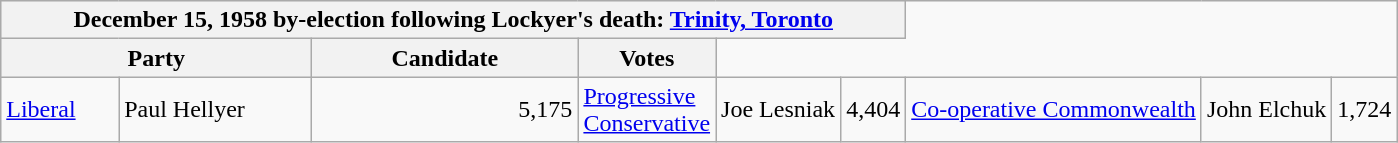<table class="wikitable">
<tr style="background:#e9e9e9;">
<th colspan="6">December 15, 1958 by-election following Lockyer's death: <a href='#'>Trinity, Toronto</a></th>
</tr>
<tr style="background:#e9e9e9;">
<th colspan="2" style="width: 200px">Party</th>
<th style="width: 170px">Candidate</th>
<th style="width: 40px">Votes</th>
</tr>
<tr>
<td><a href='#'>Liberal</a></td>
<td>Paul Hellyer</td>
<td align="right">5,175<br></td>
<td><a href='#'>Progressive Conservative</a></td>
<td>Joe Lesniak</td>
<td align="right">4,404<br></td>
<td><a href='#'>Co-operative Commonwealth</a></td>
<td>John Elchuk</td>
<td align="right">1,724<br></td>
</tr>
</table>
